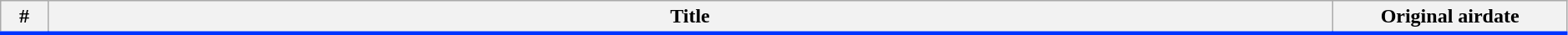<table class="wikitable" width = "99%">
<tr style="border-bottom:3px solid #0033FF">
<th width="3%">#</th>
<th>Title</th>
<th width="15%">Original airdate<br>











</th>
</tr>
</table>
